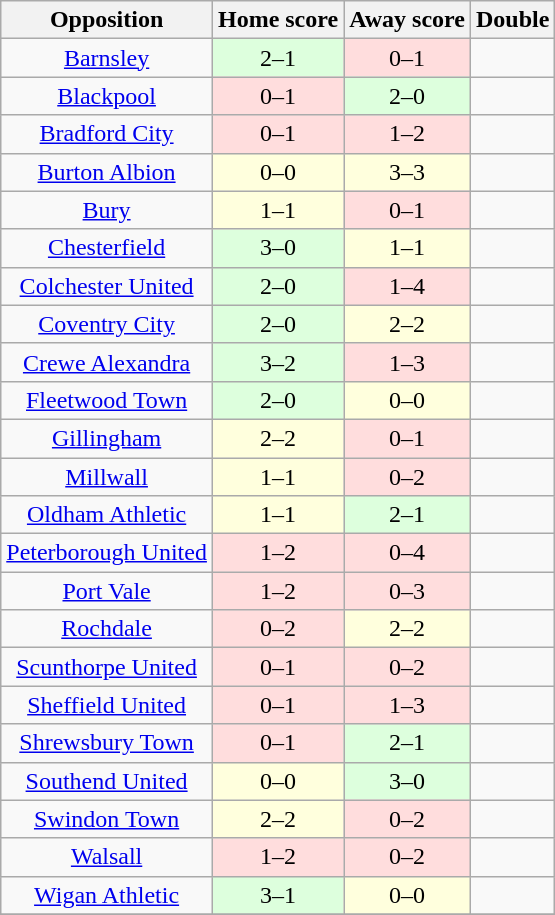<table class="wikitable" style="text-align: center;">
<tr>
<th>Opposition</th>
<th>Home score</th>
<th>Away score</th>
<th>Double</th>
</tr>
<tr>
<td><a href='#'>Barnsley</a></td>
<td style="background:#dfd;">2–1</td>
<td style="background:#fdd;">0–1</td>
<td></td>
</tr>
<tr>
<td><a href='#'>Blackpool</a></td>
<td style="background:#fdd;">0–1</td>
<td style="background:#dfd;">2–0</td>
<td></td>
</tr>
<tr>
<td><a href='#'>Bradford City</a></td>
<td style="background:#fdd;">0–1</td>
<td style="background:#fdd;">1–2</td>
<td></td>
</tr>
<tr>
<td><a href='#'>Burton Albion</a></td>
<td style="background:#ffd;">0–0</td>
<td style="background:#ffd;">3–3</td>
<td></td>
</tr>
<tr>
<td><a href='#'>Bury</a></td>
<td style="background:#ffd;">1–1</td>
<td style="background:#fdd;">0–1</td>
<td></td>
</tr>
<tr>
<td><a href='#'>Chesterfield</a></td>
<td style="background:#dfd;">3–0</td>
<td style="background:#ffd;">1–1</td>
<td></td>
</tr>
<tr>
<td><a href='#'>Colchester United</a></td>
<td style="background:#dfd;">2–0</td>
<td style="background:#fdd;">1–4</td>
<td></td>
</tr>
<tr>
<td><a href='#'>Coventry City</a></td>
<td style="background:#dfd;">2–0</td>
<td style="background:#ffd;">2–2</td>
<td></td>
</tr>
<tr>
<td><a href='#'>Crewe Alexandra</a></td>
<td style="background:#dfd;">3–2</td>
<td style="background:#fdd;">1–3</td>
<td></td>
</tr>
<tr>
<td><a href='#'>Fleetwood Town</a></td>
<td style="background:#dfd;">2–0</td>
<td style="background:#ffd;">0–0</td>
<td></td>
</tr>
<tr>
<td><a href='#'>Gillingham</a></td>
<td style="background:#ffd;">2–2</td>
<td style="background:#fdd;">0–1</td>
<td></td>
</tr>
<tr>
<td><a href='#'>Millwall</a></td>
<td style="background:#ffd;">1–1</td>
<td style="background:#fdd;">0–2</td>
<td></td>
</tr>
<tr>
<td><a href='#'>Oldham Athletic</a></td>
<td style="background:#ffd;">1–1</td>
<td style="background:#dfd;">2–1</td>
<td></td>
</tr>
<tr>
<td><a href='#'>Peterborough United</a></td>
<td style="background:#fdd;">1–2</td>
<td style="background:#fdd;">0–4</td>
<td></td>
</tr>
<tr>
<td><a href='#'>Port Vale</a></td>
<td style="background:#fdd;">1–2</td>
<td style="background:#fdd;">0–3</td>
<td></td>
</tr>
<tr>
<td><a href='#'>Rochdale</a></td>
<td style="background:#fdd;">0–2</td>
<td style="background:#ffd;">2–2</td>
<td></td>
</tr>
<tr>
<td><a href='#'>Scunthorpe United</a></td>
<td style="background:#fdd;">0–1</td>
<td style="background:#fdd;">0–2</td>
<td></td>
</tr>
<tr>
<td><a href='#'>Sheffield United</a></td>
<td style="background:#fdd;">0–1</td>
<td style="background:#fdd;">1–3</td>
<td></td>
</tr>
<tr>
<td><a href='#'>Shrewsbury Town</a></td>
<td style="background:#fdd;">0–1</td>
<td style="background:#dfd;">2–1</td>
<td></td>
</tr>
<tr>
<td><a href='#'>Southend United</a></td>
<td style="background:#ffd;">0–0</td>
<td style="background:#dfd;">3–0</td>
<td></td>
</tr>
<tr>
<td><a href='#'>Swindon Town</a></td>
<td style="background:#ffd;">2–2</td>
<td style="background:#fdd;">0–2</td>
<td></td>
</tr>
<tr>
<td><a href='#'>Walsall</a></td>
<td style="background:#fdd;">1–2</td>
<td style="background:#fdd;">0–2</td>
<td></td>
</tr>
<tr>
<td><a href='#'>Wigan Athletic</a></td>
<td style="background:#dfd;">3–1</td>
<td style="background:#ffd;">0–0</td>
<td></td>
</tr>
<tr>
</tr>
</table>
